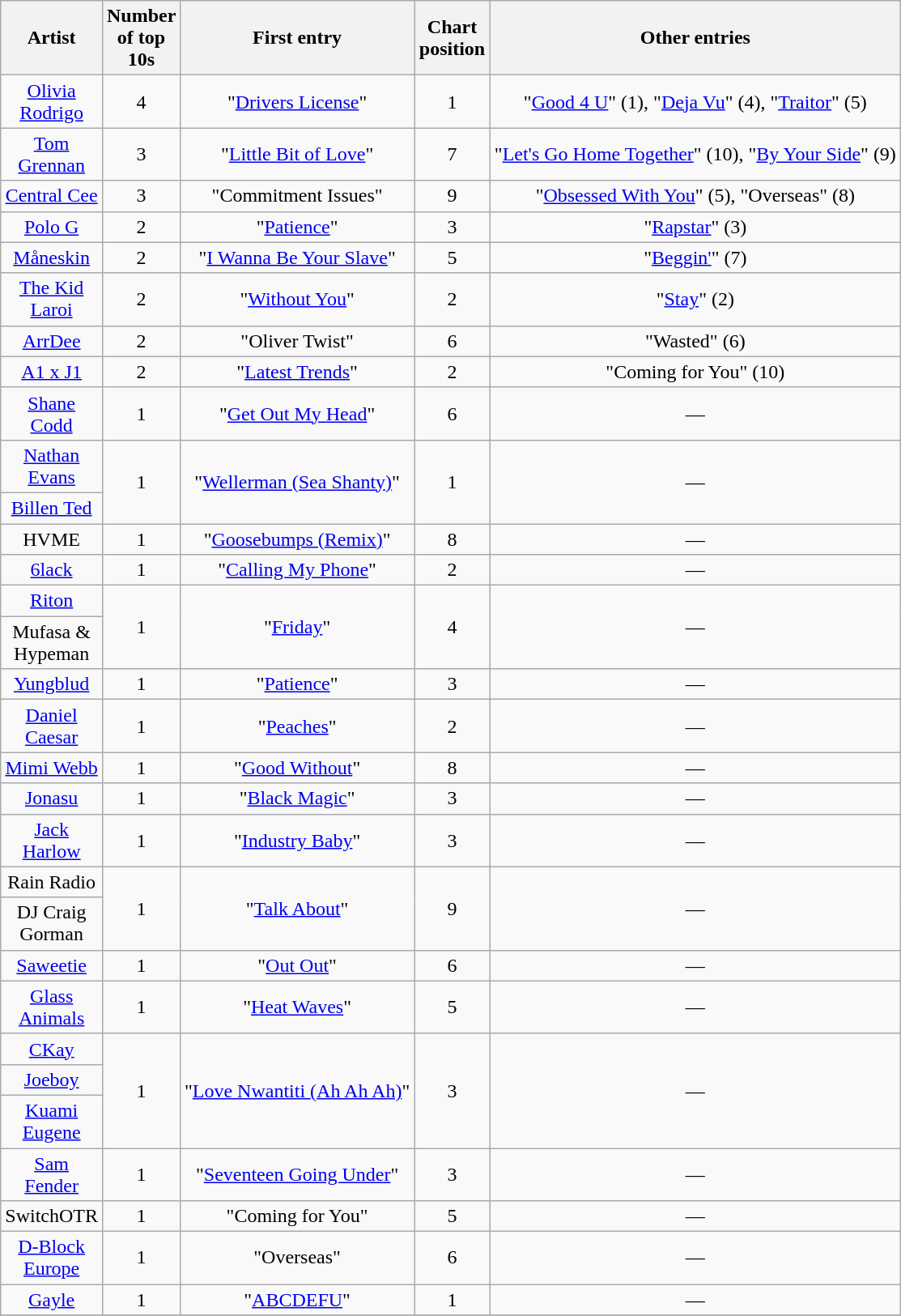<table class="wikitable sortable mw-collapsible mw-collapsed" style="text-align: center;">
<tr>
<th scope="col" style="width:55px;">Artist</th>
<th scope="col" style="width:55px;" data-sort-type="number">Number of top 10s</th>
<th scope="col" style="text-align:center;">First entry</th>
<th scope="col" style="width:55px;" data-sort-type="number">Chart position</th>
<th scope="col" style="text-align:center;">Other entries</th>
</tr>
<tr>
<td><a href='#'>Olivia Rodrigo</a></td>
<td>4</td>
<td>"<a href='#'>Drivers License</a>"</td>
<td>1</td>
<td>"<a href='#'>Good 4 U</a>" (1), "<a href='#'>Deja Vu</a>" (4), "<a href='#'>Traitor</a>" (5)</td>
</tr>
<tr>
<td><a href='#'>Tom Grennan</a></td>
<td>3</td>
<td>"<a href='#'>Little Bit of Love</a>"</td>
<td>7</td>
<td>"<a href='#'>Let's Go Home Together</a>" (10), "<a href='#'>By Your Side</a>" (9)</td>
</tr>
<tr>
<td><a href='#'>Central Cee</a></td>
<td>3</td>
<td>"Commitment Issues"</td>
<td>9</td>
<td>"<a href='#'>Obsessed With You</a>" (5), "Overseas" (8)</td>
</tr>
<tr>
<td><a href='#'>Polo G</a></td>
<td>2</td>
<td>"<a href='#'>Patience</a>"</td>
<td>3</td>
<td>"<a href='#'>Rapstar</a>" (3)</td>
</tr>
<tr>
<td><a href='#'>Måneskin</a></td>
<td>2</td>
<td>"<a href='#'>I Wanna Be Your Slave</a>"</td>
<td>5</td>
<td>"<a href='#'>Beggin'</a>" (7)</td>
</tr>
<tr>
<td><a href='#'>The Kid Laroi</a></td>
<td>2</td>
<td>"<a href='#'>Without You</a>"</td>
<td>2</td>
<td>"<a href='#'>Stay</a>" (2)</td>
</tr>
<tr>
<td><a href='#'>ArrDee</a></td>
<td>2</td>
<td>"Oliver Twist"</td>
<td>6</td>
<td>"Wasted" (6)</td>
</tr>
<tr>
<td><a href='#'>A1 x J1</a></td>
<td>2</td>
<td>"<a href='#'>Latest Trends</a>"</td>
<td>2</td>
<td>"Coming for You" (10)</td>
</tr>
<tr>
<td><a href='#'>Shane Codd</a></td>
<td>1</td>
<td>"<a href='#'>Get Out My Head</a>"</td>
<td>6</td>
<td>—</td>
</tr>
<tr>
<td><a href='#'>Nathan Evans</a></td>
<td rowspan="2">1</td>
<td rowspan="2">"<a href='#'>Wellerman (Sea Shanty)</a>"</td>
<td rowspan="2">1</td>
<td rowspan="2">—</td>
</tr>
<tr>
<td><a href='#'>Billen Ted</a></td>
</tr>
<tr>
<td>HVME</td>
<td>1</td>
<td>"<a href='#'>Goosebumps (Remix)</a>"</td>
<td>8</td>
<td>—</td>
</tr>
<tr>
<td><a href='#'>6lack</a></td>
<td>1</td>
<td>"<a href='#'>Calling My Phone</a>"</td>
<td>2</td>
<td>—</td>
</tr>
<tr>
<td><a href='#'>Riton</a></td>
<td rowspan="2">1</td>
<td rowspan="2">"<a href='#'>Friday</a>"</td>
<td rowspan="2">4</td>
<td rowspan="2">—</td>
</tr>
<tr>
<td>Mufasa & Hypeman</td>
</tr>
<tr>
<td><a href='#'>Yungblud</a></td>
<td>1</td>
<td>"<a href='#'>Patience</a>"</td>
<td>3</td>
<td>—</td>
</tr>
<tr>
<td><a href='#'>Daniel Caesar</a></td>
<td>1</td>
<td>"<a href='#'>Peaches</a>"</td>
<td>2</td>
<td>—</td>
</tr>
<tr>
<td><a href='#'>Mimi Webb</a></td>
<td>1</td>
<td>"<a href='#'>Good Without</a>"</td>
<td>8</td>
<td>—</td>
</tr>
<tr>
<td><a href='#'>Jonasu</a></td>
<td>1</td>
<td>"<a href='#'>Black Magic</a>"</td>
<td>3</td>
<td>—</td>
</tr>
<tr>
<td><a href='#'>Jack Harlow</a></td>
<td>1</td>
<td>"<a href='#'>Industry Baby</a>"</td>
<td>3</td>
<td>—</td>
</tr>
<tr>
<td>Rain Radio</td>
<td rowspan="2">1</td>
<td rowspan="2">"<a href='#'>Talk About</a>"</td>
<td rowspan="2">9</td>
<td rowspan="2">—</td>
</tr>
<tr>
<td>DJ Craig Gorman</td>
</tr>
<tr>
<td><a href='#'>Saweetie</a></td>
<td>1</td>
<td>"<a href='#'>Out Out</a>"</td>
<td>6</td>
<td>—</td>
</tr>
<tr>
<td><a href='#'>Glass Animals</a></td>
<td>1</td>
<td>"<a href='#'>Heat Waves</a>"</td>
<td>5</td>
<td>—</td>
</tr>
<tr>
<td><a href='#'>CKay</a></td>
<td rowspan="3">1</td>
<td rowspan="3">"<a href='#'>Love Nwantiti (Ah Ah Ah)</a>"</td>
<td rowspan="3">3</td>
<td rowspan="3">—</td>
</tr>
<tr>
<td><a href='#'>Joeboy</a></td>
</tr>
<tr>
<td><a href='#'>Kuami Eugene</a></td>
</tr>
<tr>
<td><a href='#'>Sam Fender</a></td>
<td>1</td>
<td>"<a href='#'>Seventeen Going Under</a>"</td>
<td>3</td>
<td>—</td>
</tr>
<tr>
<td>SwitchOTR</td>
<td>1</td>
<td>"Coming for You"</td>
<td>5</td>
<td>—</td>
</tr>
<tr>
<td><a href='#'>D-Block Europe</a></td>
<td>1</td>
<td>"Overseas"</td>
<td>6</td>
<td>—</td>
</tr>
<tr>
<td><a href='#'>Gayle</a></td>
<td>1</td>
<td>"<a href='#'>ABCDEFU</a>"</td>
<td>1</td>
<td>—</td>
</tr>
<tr>
</tr>
</table>
